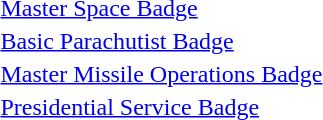<table>
<tr>
<td></td>
<td><a href='#'>Master Space Badge</a></td>
</tr>
<tr>
<td></td>
<td><a href='#'>Basic Parachutist Badge</a></td>
</tr>
<tr>
<td></td>
<td><a href='#'>Master Missile Operations Badge</a></td>
</tr>
<tr>
<td></td>
<td><a href='#'>Presidential Service Badge</a></td>
</tr>
</table>
